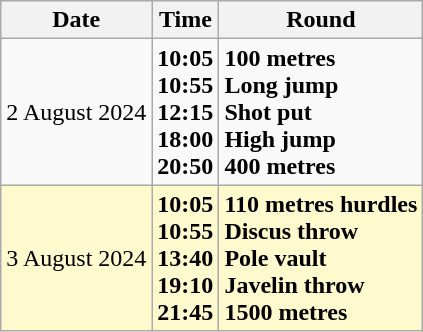<table class="wikitable">
<tr>
<th>Date</th>
<th>Time</th>
<th>Round</th>
</tr>
<tr>
<td>2 August 2024</td>
<td><strong>10:05</strong><br><strong>10:55</strong><br><strong>12:15</strong><br><strong>18:00</strong><br><strong>20:50</strong></td>
<td><strong>100 metres</strong><br><strong>Long jump</strong><br><strong>Shot put</strong><br><strong>High jump</strong><br><strong>400 metres</strong></td>
</tr>
<tr style=background:lemonchiffon>
<td>3 August 2024</td>
<td><strong>10:05</strong><br><strong>10:55</strong><br><strong>13:40</strong><br><strong>19:10</strong><br><strong>21:45</strong></td>
<td><strong>110 metres hurdles</strong><br><strong>Discus throw</strong><br><strong>Pole vault</strong><br><strong>Javelin throw</strong><br><strong>1500 metres</strong></td>
</tr>
</table>
